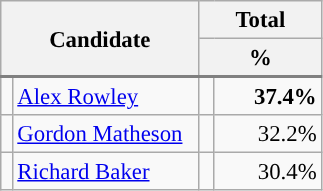<table class="wikitable" style="font-size: 95%;">
<tr>
<th colspan="2" scope="col" rowspan="2" width="125">Candidate</th>
<th scope="col" colspan="3" width="75">Total</th>
</tr>
<tr style="background-color:#E9E9E9; border-bottom: 2px solid gray;">
<th scope="col" colspan="3" width="75">%</th>
</tr>
<tr align="right">
<td style="background-color: "></td>
<td scope="row" align="left"><a href='#'>Alex Rowley</a></td>
<td align=center></td>
<td><strong>37.4%</strong></td>
</tr>
<tr align="right">
<td style="background-color: "></td>
<td scope="row" align="left"><a href='#'>Gordon Matheson</a></td>
<td align=center></td>
<td>32.2%</td>
</tr>
<tr align="right">
<td style="background-color: "></td>
<td scope="row" align="left"><a href='#'>Richard Baker</a></td>
<td align=center></td>
<td>30.4%</td>
</tr>
</table>
